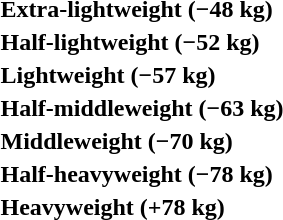<table>
<tr>
<th rowspan=2 style="text-align:left;">Extra-lightweight (−48 kg)</th>
<td rowspan=2></td>
<td rowspan=2></td>
<td></td>
</tr>
<tr>
<td></td>
</tr>
<tr>
<th rowspan=2 style="text-align:left;">Half-lightweight (−52 kg)</th>
<td rowspan=2></td>
<td rowspan=2></td>
<td></td>
</tr>
<tr>
<td></td>
</tr>
<tr>
<th rowspan=2 style="text-align:left;">Lightweight (−57 kg)</th>
<td rowspan=2></td>
<td rowspan=2></td>
<td></td>
</tr>
<tr>
<td></td>
</tr>
<tr>
<th rowspan=2 style="text-align:left;">Half-middleweight (−63 kg)</th>
<td rowspan=2></td>
<td rowspan=2></td>
<td></td>
</tr>
<tr>
<td></td>
</tr>
<tr>
<th rowspan=2 style="text-align:left;">Middleweight (−70 kg)</th>
<td rowspan=2></td>
<td rowspan=2></td>
<td></td>
</tr>
<tr>
<td></td>
</tr>
<tr>
<th rowspan=2 style="text-align:left;">Half-heavyweight (−78 kg)</th>
<td rowspan=2></td>
<td rowspan=2></td>
<td></td>
</tr>
<tr>
<td></td>
</tr>
<tr>
<th rowspan=2 style="text-align:left;">Heavyweight (+78 kg)</th>
<td rowspan=2></td>
<td rowspan=2></td>
<td></td>
</tr>
<tr>
<td></td>
</tr>
</table>
